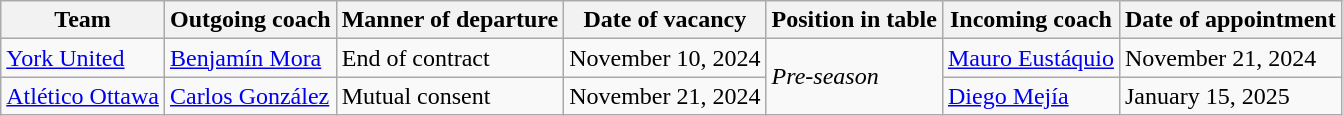<table class="wikitable">
<tr>
<th>Team</th>
<th>Outgoing coach</th>
<th>Manner of departure</th>
<th>Date of vacancy</th>
<th>Position in table</th>
<th>Incoming coach</th>
<th>Date of appointment</th>
</tr>
<tr>
<td><a href='#'>York United</a></td>
<td> <a href='#'>Benjamín Mora</a></td>
<td>End of contract</td>
<td>November 10, 2024</td>
<td rowspan="2"><em>Pre-season</em></td>
<td> <a href='#'>Mauro Eustáquio</a></td>
<td>November 21, 2024</td>
</tr>
<tr>
<td><a href='#'>Atlético Ottawa</a></td>
<td> <a href='#'>Carlos González</a></td>
<td>Mutual consent</td>
<td>November 21, 2024</td>
<td> <a href='#'>Diego Mejía</a></td>
<td>January 15, 2025</td>
</tr>
</table>
